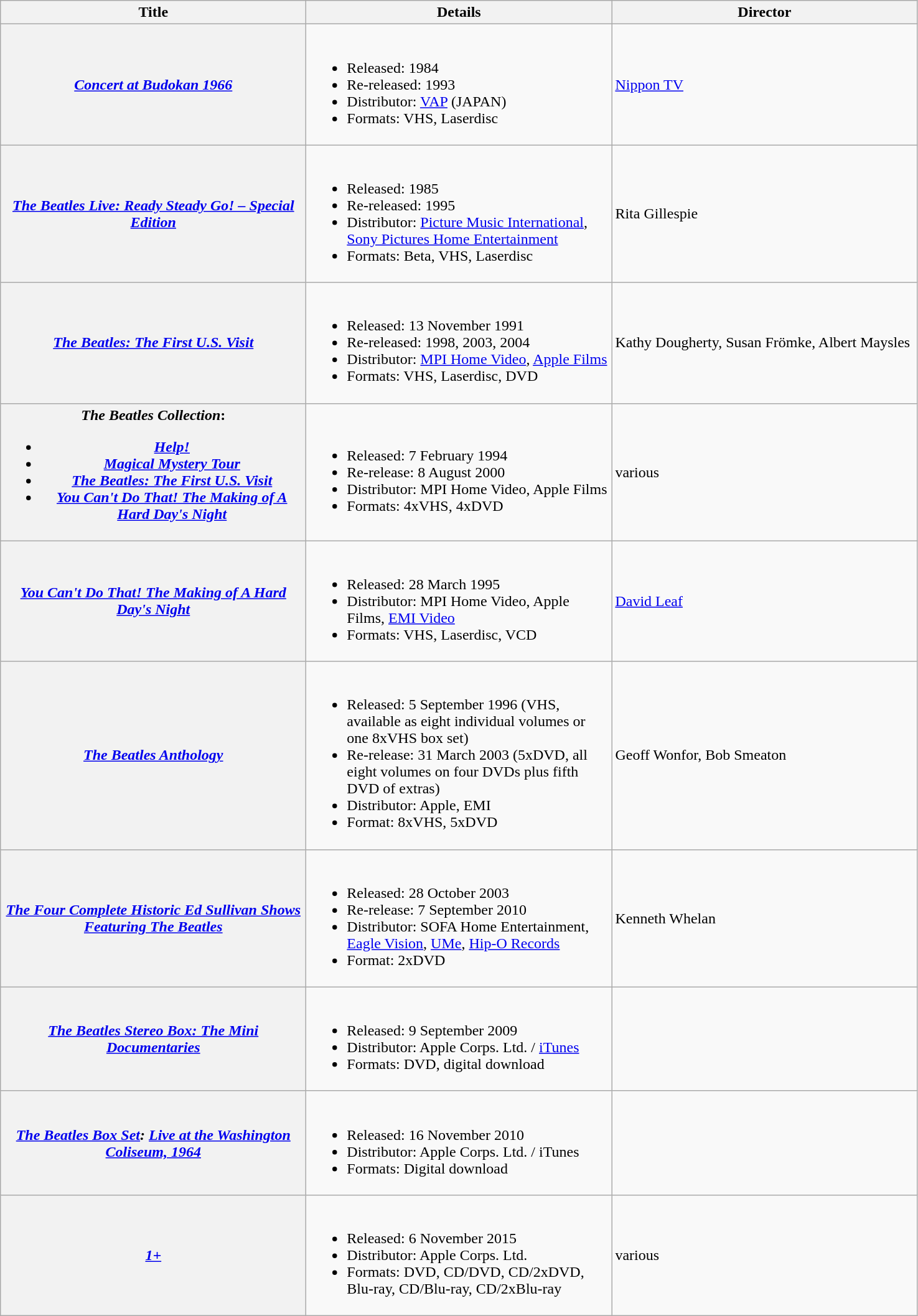<table class="wikitable plainrowheaders">
<tr>
<th scope="col" style="width:20em;">Title</th>
<th scope="col" style="width:20em;">Details</th>
<th scope="col" style="width:20em;">Director</th>
</tr>
<tr>
<th scope="row"><em><a href='#'>Concert at Budokan 1966</a></em></th>
<td><br><ul><li>Released: 1984</li><li>Re-released: 1993</li><li>Distributor: <a href='#'>VAP</a> <span>(JAPAN)</span></li><li>Formats: VHS, Laserdisc</li></ul></td>
<td><a href='#'>Nippon TV</a></td>
</tr>
<tr>
<th scope="row"><em><a href='#'>The Beatles Live: Ready Steady Go! – Special Edition</a></em></th>
<td><br><ul><li>Released: 1985</li><li>Re-released: 1995</li><li>Distributor: <a href='#'>Picture Music International</a>, <a href='#'>Sony Pictures Home Entertainment</a></li><li>Formats: Beta, VHS, Laserdisc</li></ul></td>
<td>Rita Gillespie</td>
</tr>
<tr>
<th scope="row"><em><a href='#'>The Beatles: The First U.S. Visit</a></em></th>
<td><br><ul><li>Released: 13 November 1991</li><li>Re-released: 1998, 2003, 2004</li><li>Distributor: <a href='#'>MPI Home Video</a>, <a href='#'>Apple Films</a></li><li>Formats: VHS, Laserdisc, DVD</li></ul></td>
<td>Kathy Dougherty, Susan Frömke, Albert Maysles</td>
</tr>
<tr>
<th scope="row"><em>The Beatles Collection</em>:<br><ul><li><em><a href='#'>Help!</a></em></li><li><em><a href='#'>Magical Mystery Tour</a></em></li><li><em><a href='#'>The Beatles: The First U.S. Visit</a></em></li><li><em><a href='#'>You Can't Do That! The Making of A Hard Day's Night</a></em></li></ul></th>
<td><br><ul><li>Released: 7 February 1994</li><li>Re-release: 8 August 2000</li><li>Distributor: MPI Home Video, Apple Films</li><li>Formats: 4xVHS, 4xDVD</li></ul></td>
<td>various</td>
</tr>
<tr>
<th scope="row"><em><a href='#'>You Can't Do That! The Making of A Hard Day's Night</a></em></th>
<td><br><ul><li>Released: 28 March 1995</li><li>Distributor: MPI Home Video, Apple Films, <a href='#'>EMI Video</a></li><li>Formats: VHS, Laserdisc, VCD</li></ul></td>
<td><a href='#'>David Leaf</a></td>
</tr>
<tr>
<th scope="row"><em><a href='#'>The Beatles Anthology</a></em></th>
<td><br><ul><li>Released: 5 September 1996 (VHS, available as eight individual volumes or one 8xVHS box set)</li><li>Re-release: 31 March 2003 (5xDVD, all eight volumes on four DVDs plus fifth DVD of extras)</li><li>Distributor: Apple, EMI</li><li>Format: 8xVHS, 5xDVD</li></ul></td>
<td>Geoff Wonfor, Bob Smeaton</td>
</tr>
<tr>
<th scope="row"><em><a href='#'>The Four Complete Historic Ed Sullivan Shows Featuring The Beatles</a></em></th>
<td><br><ul><li>Released: 28 October 2003</li><li>Re-release: 7 September 2010</li><li>Distributor: SOFA Home Entertainment, <a href='#'>Eagle Vision</a>, <a href='#'>UMe</a>, <a href='#'>Hip-O Records</a></li><li>Format: 2xDVD</li></ul></td>
<td>Kenneth Whelan</td>
</tr>
<tr>
<th scope="row"><em><a href='#'>The Beatles Stereo Box: The Mini Documentaries</a></em></th>
<td><br><ul><li>Released: 9 September 2009</li><li>Distributor: Apple Corps. Ltd. / <a href='#'>iTunes</a></li><li>Formats: DVD, digital download</li></ul></td>
<td></td>
</tr>
<tr>
<th scope="row"><em><a href='#'>The Beatles Box Set</a>: <a href='#'>Live at the Washington Coliseum, 1964</a></em></th>
<td><br><ul><li>Released: 16 November 2010</li><li>Distributor: Apple Corps. Ltd. / iTunes</li><li>Formats: Digital download</li></ul></td>
<td></td>
</tr>
<tr>
<th scope="row"><em><a href='#'>1+</a></em></th>
<td><br><ul><li>Released: 6 November 2015</li><li>Distributor: Apple Corps. Ltd.</li><li>Formats: DVD, CD/DVD, CD/2xDVD, Blu-ray, CD/Blu-ray, CD/2xBlu-ray</li></ul></td>
<td>various</td>
</tr>
</table>
